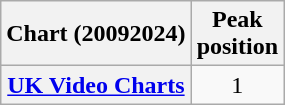<table class="wikitable sortable plainrowheaders">
<tr>
<th align="left">Chart (20092024)</th>
<th align="left">Peak<br>position</th>
</tr>
<tr>
<th scope="row"><a href='#'>UK Video Charts</a></th>
<td align="center">1</td>
</tr>
</table>
